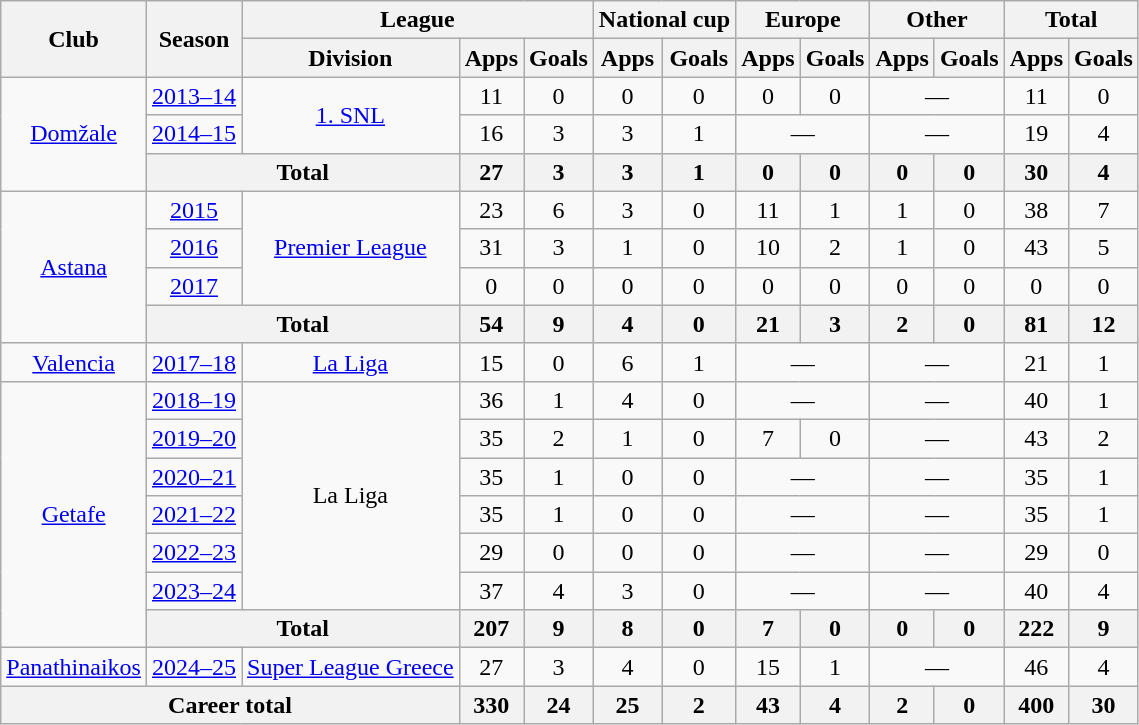<table class="wikitable" style="text-align:center">
<tr>
<th rowspan="2">Club</th>
<th rowspan="2">Season</th>
<th colspan="3">League</th>
<th colspan="2">National cup</th>
<th colspan="2">Europe</th>
<th colspan="2">Other</th>
<th colspan="2">Total</th>
</tr>
<tr>
<th>Division</th>
<th>Apps</th>
<th>Goals</th>
<th>Apps</th>
<th>Goals</th>
<th>Apps</th>
<th>Goals</th>
<th>Apps</th>
<th>Goals</th>
<th>Apps</th>
<th>Goals</th>
</tr>
<tr>
<td rowspan="3"><a href='#'>Domžale</a></td>
<td><a href='#'>2013–14</a></td>
<td rowspan="2"><a href='#'>1. SNL</a></td>
<td>11</td>
<td>0</td>
<td>0</td>
<td>0</td>
<td>0</td>
<td>0</td>
<td colspan="2">—</td>
<td>11</td>
<td>0</td>
</tr>
<tr>
<td><a href='#'>2014–15</a></td>
<td>16</td>
<td>3</td>
<td>3</td>
<td>1</td>
<td colspan="2">—</td>
<td colspan="2">—</td>
<td>19</td>
<td>4</td>
</tr>
<tr>
<th colspan="2">Total</th>
<th>27</th>
<th>3</th>
<th>3</th>
<th>1</th>
<th>0</th>
<th>0</th>
<th>0</th>
<th>0</th>
<th>30</th>
<th>4</th>
</tr>
<tr>
<td rowspan="4"><a href='#'>Astana</a></td>
<td><a href='#'>2015</a></td>
<td rowspan="3"><a href='#'>Premier League</a></td>
<td>23</td>
<td>6</td>
<td>3</td>
<td>0</td>
<td>11</td>
<td>1</td>
<td>1</td>
<td>0</td>
<td>38</td>
<td>7</td>
</tr>
<tr>
<td><a href='#'>2016</a></td>
<td>31</td>
<td>3</td>
<td>1</td>
<td>0</td>
<td>10</td>
<td>2</td>
<td>1</td>
<td>0</td>
<td>43</td>
<td>5</td>
</tr>
<tr>
<td><a href='#'>2017</a></td>
<td>0</td>
<td>0</td>
<td>0</td>
<td>0</td>
<td>0</td>
<td>0</td>
<td>0</td>
<td>0</td>
<td>0</td>
<td>0</td>
</tr>
<tr>
<th colspan="2">Total</th>
<th>54</th>
<th>9</th>
<th>4</th>
<th>0</th>
<th>21</th>
<th>3</th>
<th>2</th>
<th>0</th>
<th>81</th>
<th>12</th>
</tr>
<tr>
<td><a href='#'>Valencia</a></td>
<td><a href='#'>2017–18</a></td>
<td><a href='#'>La Liga</a></td>
<td>15</td>
<td>0</td>
<td>6</td>
<td>1</td>
<td colspan="2">—</td>
<td colspan="2">—</td>
<td>21</td>
<td>1</td>
</tr>
<tr>
<td rowspan="7"><a href='#'>Getafe</a></td>
<td><a href='#'>2018–19</a></td>
<td rowspan="6">La Liga</td>
<td>36</td>
<td>1</td>
<td>4</td>
<td>0</td>
<td colspan="2">—</td>
<td colspan="2">—</td>
<td>40</td>
<td>1</td>
</tr>
<tr>
<td><a href='#'>2019–20</a></td>
<td>35</td>
<td>2</td>
<td>1</td>
<td>0</td>
<td>7</td>
<td>0</td>
<td colspan="2">—</td>
<td>43</td>
<td>2</td>
</tr>
<tr>
<td><a href='#'>2020–21</a></td>
<td>35</td>
<td>1</td>
<td>0</td>
<td>0</td>
<td colspan="2">—</td>
<td colspan="2">—</td>
<td>35</td>
<td>1</td>
</tr>
<tr>
<td><a href='#'>2021–22</a></td>
<td>35</td>
<td>1</td>
<td>0</td>
<td>0</td>
<td colspan="2">—</td>
<td colspan="2">—</td>
<td>35</td>
<td>1</td>
</tr>
<tr>
<td><a href='#'>2022–23</a></td>
<td>29</td>
<td>0</td>
<td>0</td>
<td>0</td>
<td colspan="2">—</td>
<td colspan="2">—</td>
<td>29</td>
<td>0</td>
</tr>
<tr>
<td><a href='#'>2023–24</a></td>
<td>37</td>
<td>4</td>
<td>3</td>
<td>0</td>
<td colspan="2">—</td>
<td colspan="2">—</td>
<td>40</td>
<td>4</td>
</tr>
<tr>
<th colspan="2">Total</th>
<th>207</th>
<th>9</th>
<th>8</th>
<th>0</th>
<th>7</th>
<th>0</th>
<th>0</th>
<th>0</th>
<th>222</th>
<th>9</th>
</tr>
<tr>
<td><a href='#'>Panathinaikos</a></td>
<td><a href='#'>2024–25</a></td>
<td><a href='#'>Super League Greece</a></td>
<td>27</td>
<td>3</td>
<td>4</td>
<td>0</td>
<td>15</td>
<td>1</td>
<td colspan="2">—</td>
<td>46</td>
<td>4</td>
</tr>
<tr>
<th colspan="3">Career total</th>
<th>330</th>
<th>24</th>
<th>25</th>
<th>2</th>
<th>43</th>
<th>4</th>
<th>2</th>
<th>0</th>
<th>400</th>
<th>30</th>
</tr>
</table>
